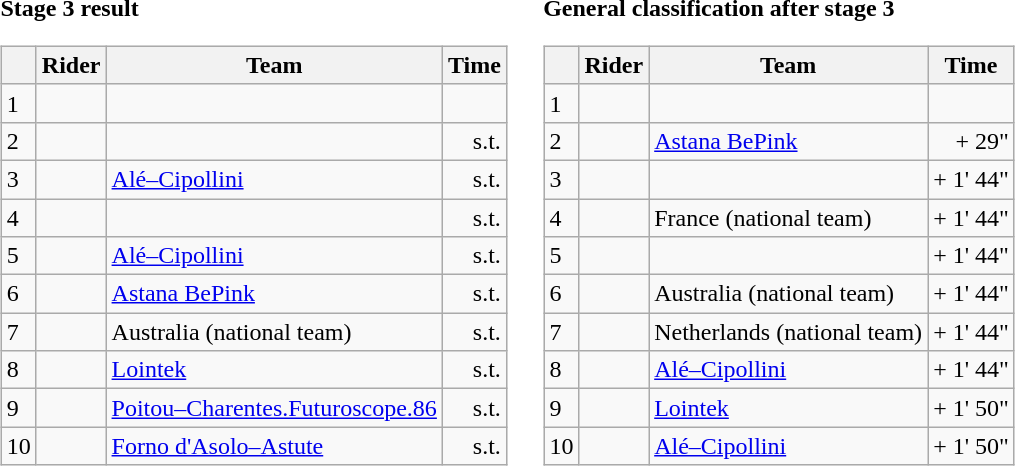<table>
<tr>
<td><strong>Stage 3 result</strong><br><table class="wikitable">
<tr>
<th></th>
<th>Rider</th>
<th>Team</th>
<th>Time</th>
</tr>
<tr>
<td>1</td>
<td></td>
<td></td>
<td align="right"></td>
</tr>
<tr>
<td>2</td>
<td></td>
<td></td>
<td align="right">s.t.</td>
</tr>
<tr>
<td>3</td>
<td></td>
<td><a href='#'>Alé–Cipollini</a></td>
<td align="right">s.t.</td>
</tr>
<tr>
<td>4</td>
<td></td>
<td></td>
<td align="right">s.t.</td>
</tr>
<tr>
<td>5</td>
<td></td>
<td><a href='#'>Alé–Cipollini</a></td>
<td align="right">s.t.</td>
</tr>
<tr>
<td>6</td>
<td></td>
<td><a href='#'>Astana BePink</a></td>
<td align="right">s.t.</td>
</tr>
<tr>
<td>7</td>
<td></td>
<td>Australia (national team)</td>
<td align="right">s.t.</td>
</tr>
<tr>
<td>8</td>
<td></td>
<td><a href='#'>Lointek</a></td>
<td align="right">s.t.</td>
</tr>
<tr>
<td>9</td>
<td></td>
<td><a href='#'>Poitou–Charentes.Futuroscope.86</a></td>
<td align="right">s.t.</td>
</tr>
<tr>
<td>10</td>
<td></td>
<td><a href='#'>Forno d'Asolo–Astute</a></td>
<td align="right">s.t.</td>
</tr>
</table>
</td>
<td></td>
<td><strong>General classification after stage 3</strong><br><table class="wikitable">
<tr>
<th></th>
<th>Rider</th>
<th>Team</th>
<th>Time</th>
</tr>
<tr>
<td>1</td>
<td></td>
<td></td>
<td align="right"></td>
</tr>
<tr>
<td>2</td>
<td></td>
<td><a href='#'>Astana BePink</a></td>
<td align="right">+ 29"</td>
</tr>
<tr>
<td>3</td>
<td></td>
<td></td>
<td align="right">+ 1' 44"</td>
</tr>
<tr>
<td>4</td>
<td></td>
<td>France (national team)</td>
<td align="right">+ 1' 44"</td>
</tr>
<tr>
<td>5</td>
<td></td>
<td></td>
<td align="right">+ 1' 44"</td>
</tr>
<tr>
<td>6</td>
<td></td>
<td>Australia (national team)</td>
<td align="right">+ 1' 44"</td>
</tr>
<tr>
<td>7</td>
<td></td>
<td>Netherlands (national team)</td>
<td align="right">+ 1' 44"</td>
</tr>
<tr>
<td>8</td>
<td></td>
<td><a href='#'>Alé–Cipollini</a></td>
<td align="right">+ 1' 44"</td>
</tr>
<tr>
<td>9</td>
<td></td>
<td><a href='#'>Lointek</a></td>
<td align="right">+ 1' 50"</td>
</tr>
<tr>
<td>10</td>
<td></td>
<td><a href='#'>Alé–Cipollini</a></td>
<td align="right">+ 1' 50"</td>
</tr>
</table>
</td>
</tr>
</table>
